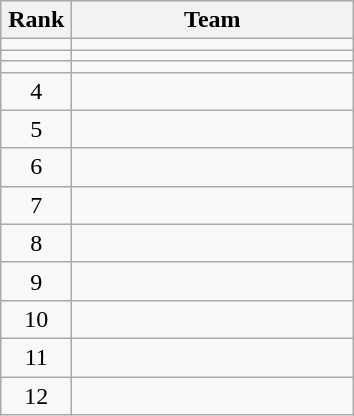<table class="wikitable" style="text-align:center;">
<tr>
<th width=40>Rank</th>
<th width=180>Team</th>
</tr>
<tr>
<td></td>
<td style="text-align:left;"></td>
</tr>
<tr>
<td></td>
<td style="text-align:left;"></td>
</tr>
<tr>
<td></td>
<td style="text-align:left;"></td>
</tr>
<tr>
<td>4</td>
<td style="text-align:left;"></td>
</tr>
<tr>
<td>5</td>
<td style="text-align:left;"></td>
</tr>
<tr>
<td>6</td>
<td style="text-align:left;"></td>
</tr>
<tr>
<td>7</td>
<td style="text-align:left;"></td>
</tr>
<tr>
<td>8</td>
<td style="text-align:left;"></td>
</tr>
<tr>
<td>9</td>
<td style="text-align:left;"></td>
</tr>
<tr>
<td>10</td>
<td style="text-align:left;"></td>
</tr>
<tr>
<td>11</td>
<td style="text-align:left;"></td>
</tr>
<tr>
<td>12</td>
<td style="text-align:left;"></td>
</tr>
</table>
